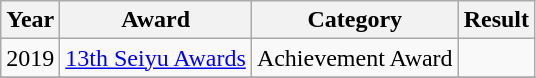<table class="wikitable sortable">
<tr>
<th>Year</th>
<th>Award</th>
<th>Category</th>
<th>Result</th>
</tr>
<tr>
<td>2019</td>
<td><a href='#'>13th Seiyu Awards</a></td>
<td>Achievement Award</td>
<td></td>
</tr>
<tr>
</tr>
</table>
